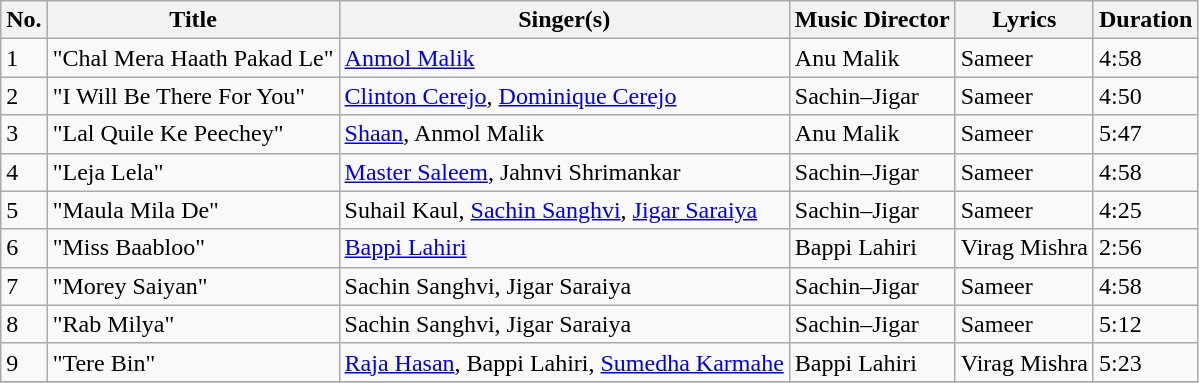<table class="wikitable">
<tr>
<th>No.</th>
<th>Title</th>
<th>Singer(s)</th>
<th>Music Director</th>
<th>Lyrics</th>
<th>Duration</th>
</tr>
<tr>
<td>1</td>
<td>"Chal Mera Haath Pakad Le"</td>
<td><a href='#'>Anmol Malik</a></td>
<td>Anu Malik</td>
<td>Sameer</td>
<td>4:58</td>
</tr>
<tr>
<td>2</td>
<td>"I Will Be There For You"</td>
<td><a href='#'>Clinton Cerejo</a>, <a href='#'>Dominique Cerejo</a></td>
<td>Sachin–Jigar</td>
<td>Sameer</td>
<td>4:50</td>
</tr>
<tr>
<td>3</td>
<td>"Lal Quile Ke Peechey"</td>
<td><a href='#'>Shaan</a>, Anmol Malik</td>
<td>Anu Malik</td>
<td>Sameer</td>
<td>5:47</td>
</tr>
<tr>
<td>4</td>
<td>"Leja Lela"</td>
<td><a href='#'>Master Saleem</a>, Jahnvi Shrimankar</td>
<td>Sachin–Jigar</td>
<td>Sameer</td>
<td>4:58</td>
</tr>
<tr>
<td>5</td>
<td>"Maula Mila De"</td>
<td>Suhail Kaul, <a href='#'>Sachin Sanghvi</a>, <a href='#'>Jigar Saraiya</a></td>
<td>Sachin–Jigar</td>
<td>Sameer</td>
<td>4:25</td>
</tr>
<tr>
<td>6</td>
<td>"Miss Baabloo"</td>
<td><a href='#'>Bappi Lahiri</a></td>
<td>Bappi Lahiri</td>
<td>Virag Mishra</td>
<td>2:56</td>
</tr>
<tr>
<td>7</td>
<td>"Morey Saiyan"</td>
<td>Sachin Sanghvi, Jigar Saraiya</td>
<td>Sachin–Jigar</td>
<td>Sameer</td>
<td>4:58</td>
</tr>
<tr>
<td>8</td>
<td>"Rab Milya"</td>
<td>Sachin Sanghvi, Jigar Saraiya</td>
<td>Sachin–Jigar</td>
<td>Sameer</td>
<td>5:12</td>
</tr>
<tr>
<td>9</td>
<td>"Tere Bin"</td>
<td><a href='#'>Raja Hasan</a>, Bappi Lahiri, <a href='#'>Sumedha Karmahe</a></td>
<td>Bappi Lahiri</td>
<td>Virag Mishra</td>
<td>5:23</td>
</tr>
<tr>
</tr>
</table>
